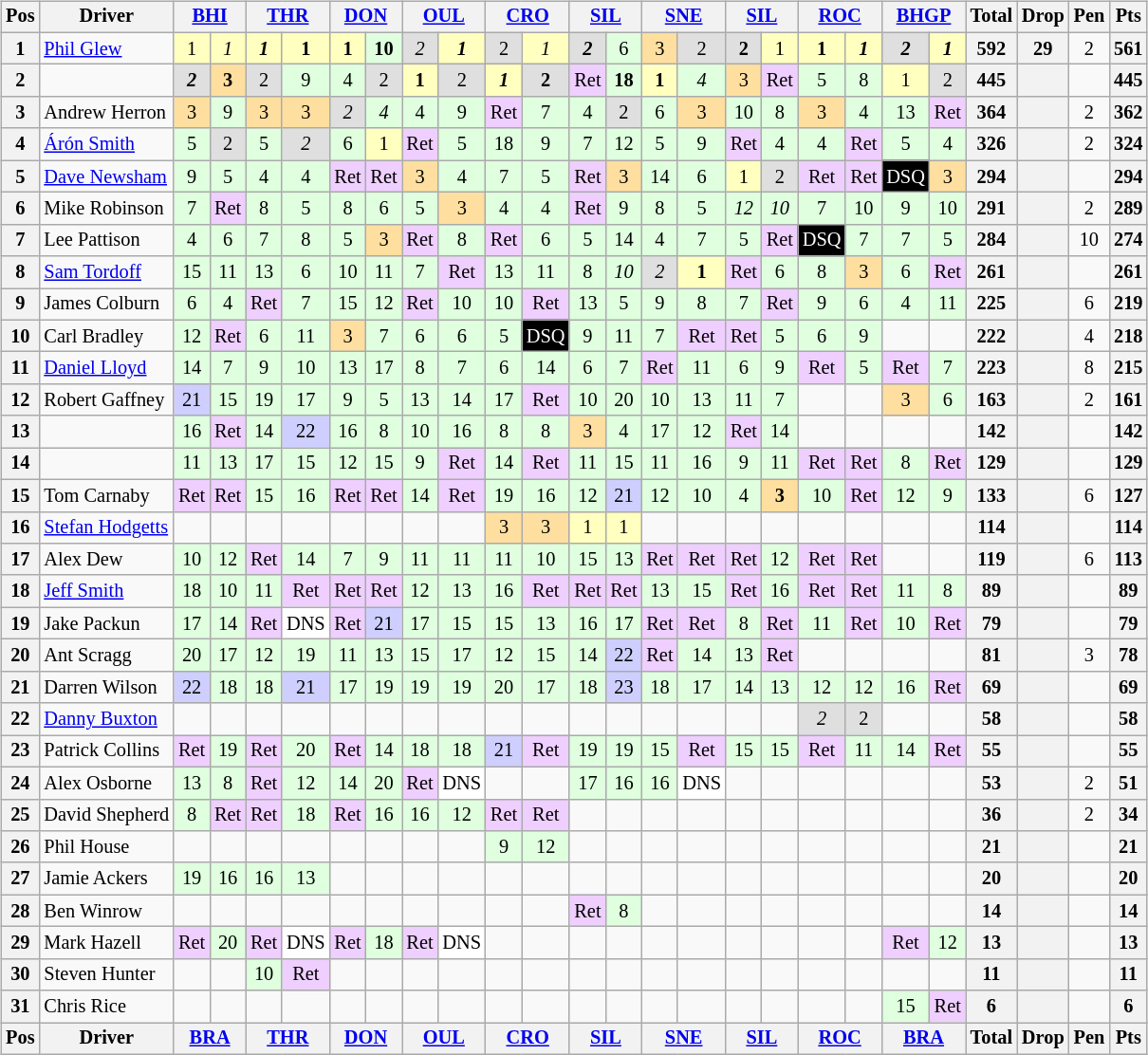<table>
<tr>
<td><br><table class="wikitable" style="font-size: 85%; text-align: center;">
<tr valign="top">
<th valign="middle">Pos</th>
<th valign="middle">Driver</th>
<th colspan="2"><a href='#'>BHI</a></th>
<th colspan="2"><a href='#'>THR</a></th>
<th colspan="2"><a href='#'>DON</a></th>
<th colspan="2"><a href='#'>OUL</a></th>
<th colspan="2"><a href='#'>CRO</a></th>
<th colspan="2"><a href='#'>SIL</a></th>
<th colspan="2"><a href='#'>SNE</a></th>
<th colspan="2"><a href='#'>SIL</a></th>
<th colspan="2"><a href='#'>ROC</a></th>
<th colspan="2"><a href='#'>BHGP</a></th>
<th valign=middle>Total</th>
<th valign=middle>Drop</th>
<th valign=middle>Pen</th>
<th valign=middle>Pts</th>
</tr>
<tr>
<th>1</th>
<td align=left> <a href='#'>Phil Glew</a></td>
<td style="background:#FFFFBF;">1</td>
<td style="background:#FFFFBF;"><em>1</em></td>
<td style="background:#FFFFBF;"><strong><em>1</em></strong></td>
<td style="background:#FFFFBF;"><strong>1</strong></td>
<td style="background:#FFFFBF;"><strong>1</strong></td>
<td style="background:#DFFFDF;"><strong>10</strong></td>
<td style="background:#DFDFDF;"><em>2</em></td>
<td style="background:#FFFFBF;"><strong><em>1</em></strong></td>
<td style="background:#DFDFDF;">2</td>
<td style="background:#FFFFBF;"><em>1</em></td>
<td style="background:#DFDFDF;"><strong><em>2</em></strong></td>
<td style="background:#DFFFDF;">6</td>
<td style="background:#FFDF9F;">3</td>
<td style="background:#DFDFDF;">2</td>
<td style="background:#DFDFDF;"><strong>2</strong></td>
<td style="background:#FFFFBF;">1</td>
<td style="background:#FFFFBF;"><strong>1</strong></td>
<td style="background:#FFFFBF;"><strong><em>1</em></strong></td>
<td style="background:#DFDFDF;"><strong><em>2</em></strong></td>
<td style="background:#FFFFBF;"><strong><em>1</em></strong></td>
<th>592</th>
<th>29</th>
<td>2</td>
<th>561</th>
</tr>
<tr>
<th>2</th>
<td align=left></td>
<td style="background:#DFDFDF;"><strong><em>2</em></strong></td>
<td style="background:#FFDF9F;"><strong>3</strong></td>
<td style="background:#DFDFDF;">2</td>
<td style="background:#DFFFDF;">9</td>
<td style="background:#DFFFDF;">4</td>
<td style="background:#DFDFDF;">2</td>
<td style="background:#FFFFBF;"><strong>1</strong></td>
<td style="background:#DFDFDF;">2</td>
<td style="background:#FFFFBF;"><strong><em>1</em></strong></td>
<td style="background:#DFDFDF;"><strong>2</strong></td>
<td style="background:#EFCFFF;">Ret</td>
<td style="background:#DFFFDF;"><strong>18</strong></td>
<td style="background:#FFFFBF;"><strong>1</strong></td>
<td style="background:#DFFFDF;"><em>4</em></td>
<td style="background:#FFDF9F;">3</td>
<td style="background:#EFCFFF;">Ret</td>
<td style="background:#DFFFDF;">5</td>
<td style="background:#DFFFDF;">8</td>
<td style="background:#FFFFBF;">1</td>
<td style="background:#DFDFDF;">2</td>
<th>445</th>
<th></th>
<td></td>
<th>445</th>
</tr>
<tr>
<th>3</th>
<td align=left> Andrew Herron</td>
<td style="background:#FFDF9F;">3</td>
<td style="background:#DFFFDF;">9</td>
<td style="background:#FFDF9F;">3</td>
<td style="background:#FFDF9F;">3</td>
<td style="background:#DFDFDF;"><em>2</em></td>
<td style="background:#DFFFDF;"><em>4</em></td>
<td style="background:#DFFFDF;">4</td>
<td style="background:#DFFFDF;">9</td>
<td style="background:#EFCFFF;">Ret</td>
<td style="background:#DFFFDF;">7</td>
<td style="background:#DFFFDF;">4</td>
<td style="background:#DFDFDF;">2</td>
<td style="background:#DFFFDF;">6</td>
<td style="background:#FFDF9F;">3</td>
<td style="background:#DFFFDF;">10</td>
<td style="background:#DFFFDF;">8</td>
<td style="background:#FFDF9F;">3</td>
<td style="background:#DFFFDF;">4</td>
<td style="background:#DFFFDF;">13</td>
<td style="background:#EFCFFF;">Ret</td>
<th>364</th>
<th></th>
<td>2</td>
<th>362</th>
</tr>
<tr>
<th>4</th>
<td align=left> <a href='#'>Árón Smith</a></td>
<td style="background:#DFFFDF;">5</td>
<td style="background:#DFDFDF;">2</td>
<td style="background:#DFFFDF;">5</td>
<td style="background:#DFDFDF;"><em>2</em></td>
<td style="background:#DFFFDF;">6</td>
<td style="background:#FFFFBF;">1</td>
<td style="background:#EFCFFF;">Ret</td>
<td style="background:#DFFFDF;">5</td>
<td style="background:#DFFFDF;">18</td>
<td style="background:#DFFFDF;">9</td>
<td style="background:#DFFFDF;">7</td>
<td style="background:#DFFFDF;">12</td>
<td style="background:#DFFFDF;">5</td>
<td style="background:#DFFFDF;">9</td>
<td style="background:#EFCFFF;">Ret</td>
<td style="background:#DFFFDF;">4</td>
<td style="background:#DFFFDF;">4</td>
<td style="background:#EFCFFF;">Ret</td>
<td style="background:#DFFFDF;">5</td>
<td style="background:#DFFFDF;">4</td>
<th>326</th>
<th></th>
<td>2</td>
<th>324</th>
</tr>
<tr>
<th>5</th>
<td align=left> <a href='#'>Dave Newsham</a></td>
<td style="background:#DFFFDF;">9</td>
<td style="background:#DFFFDF;">5</td>
<td style="background:#DFFFDF;">4</td>
<td style="background:#DFFFDF;">4</td>
<td style="background:#EFCFFF;">Ret</td>
<td style="background:#EFCFFF;">Ret</td>
<td style="background:#FFDF9F;">3</td>
<td style="background:#DFFFDF;">4</td>
<td style="background:#DFFFDF;">7</td>
<td style="background:#DFFFDF;">5</td>
<td style="background:#EFCFFF;">Ret</td>
<td style="background:#FFDF9F;">3</td>
<td style="background:#DFFFDF;">14</td>
<td style="background:#DFFFDF;">6</td>
<td style="background:#FFFFBF;">1</td>
<td style="background:#DFDFDF;">2</td>
<td style="background:#EFCFFF;">Ret</td>
<td style="background:#EFCFFF;">Ret</td>
<td style="background:#000000; color:white;">DSQ</td>
<td style="background:#FFDF9F;">3</td>
<th>294</th>
<th></th>
<td></td>
<th>294</th>
</tr>
<tr>
<th>6</th>
<td align=left> Mike Robinson</td>
<td style="background:#DFFFDF;">7</td>
<td style="background:#EFCFFF;">Ret</td>
<td style="background:#DFFFDF;">8</td>
<td style="background:#DFFFDF;">5</td>
<td style="background:#DFFFDF;">8</td>
<td style="background:#DFFFDF;">6</td>
<td style="background:#DFFFDF;">5</td>
<td style="background:#FFDF9F;">3</td>
<td style="background:#DFFFDF;">4</td>
<td style="background:#DFFFDF;">4</td>
<td style="background:#EFCFFF;">Ret</td>
<td style="background:#DFFFDF;">9</td>
<td style="background:#DFFFDF;">8</td>
<td style="background:#DFFFDF;">5</td>
<td style="background:#DFFFDF;"><em>12</em></td>
<td style="background:#DFFFDF;"><em>10</em></td>
<td style="background:#DFFFDF;">7</td>
<td style="background:#DFFFDF;">10</td>
<td style="background:#DFFFDF;">9</td>
<td style="background:#DFFFDF;">10</td>
<th>291</th>
<th></th>
<td>2</td>
<th>289</th>
</tr>
<tr>
<th>7</th>
<td align=left> Lee Pattison</td>
<td style="background:#DFFFDF;">4</td>
<td style="background:#DFFFDF;">6</td>
<td style="background:#DFFFDF;">7</td>
<td style="background:#DFFFDF;">8</td>
<td style="background:#DFFFDF;">5</td>
<td style="background:#FFDF9F;">3</td>
<td style="background:#EFCFFF;">Ret</td>
<td style="background:#DFFFDF;">8</td>
<td style="background:#EFCFFF;">Ret</td>
<td style="background:#DFFFDF;">6</td>
<td style="background:#DFFFDF;">5</td>
<td style="background:#DFFFDF;">14</td>
<td style="background:#DFFFDF;">4</td>
<td style="background:#DFFFDF;">7</td>
<td style="background:#DFFFDF;">5</td>
<td style="background:#EFCFFF;">Ret</td>
<td style="background:#000000; color:white;">DSQ</td>
<td style="background:#DFFFDF;">7</td>
<td style="background:#DFFFDF;">7</td>
<td style="background:#DFFFDF;">5</td>
<th>284</th>
<th></th>
<td>10</td>
<th>274</th>
</tr>
<tr>
<th>8</th>
<td align=left> <a href='#'>Sam Tordoff</a></td>
<td style="background:#DFFFDF;">15</td>
<td style="background:#DFFFDF;">11</td>
<td style="background:#DFFFDF;">13</td>
<td style="background:#DFFFDF;">6</td>
<td style="background:#DFFFDF;">10</td>
<td style="background:#DFFFDF;">11</td>
<td style="background:#DFFFDF;">7</td>
<td style="background:#EFCFFF;">Ret</td>
<td style="background:#DFFFDF;">13</td>
<td style="background:#DFFFDF;">11</td>
<td style="background:#DFFFDF;">8</td>
<td style="background:#DFFFDF;"><em>10</em></td>
<td style="background:#DFDFDF;"><em>2</em></td>
<td style="background:#FFFFBF;"><strong>1</strong></td>
<td style="background:#EFCFFF;">Ret</td>
<td style="background:#DFFFDF;">6</td>
<td style="background:#DFFFDF;">8</td>
<td style="background:#FFDF9F;">3</td>
<td style="background:#DFFFDF;">6</td>
<td style="background:#EFCFFF;">Ret</td>
<th>261</th>
<th></th>
<td></td>
<th>261</th>
</tr>
<tr>
<th>9</th>
<td align=left> James Colburn</td>
<td style="background:#DFFFDF;">6</td>
<td style="background:#DFFFDF;">4</td>
<td style="background:#EFCFFF;">Ret</td>
<td style="background:#DFFFDF;">7</td>
<td style="background:#DFFFDF;">15</td>
<td style="background:#DFFFDF;">12</td>
<td style="background:#EFCFFF;">Ret</td>
<td style="background:#DFFFDF;">10</td>
<td style="background:#DFFFDF;">10</td>
<td style="background:#EFCFFF;">Ret</td>
<td style="background:#DFFFDF;">13</td>
<td style="background:#DFFFDF;">5</td>
<td style="background:#DFFFDF;">9</td>
<td style="background:#DFFFDF;">8</td>
<td style="background:#DFFFDF;">7</td>
<td style="background:#EFCFFF;">Ret</td>
<td style="background:#DFFFDF;">9</td>
<td style="background:#DFFFDF;">6</td>
<td style="background:#DFFFDF;">4</td>
<td style="background:#DFFFDF;">11</td>
<th>225</th>
<th></th>
<td>6</td>
<th>219</th>
</tr>
<tr>
<th>10</th>
<td align=left> Carl Bradley</td>
<td style="background:#DFFFDF;">12</td>
<td style="background:#EFCFFF;">Ret</td>
<td style="background:#DFFFDF;">6</td>
<td style="background:#DFFFDF;">11</td>
<td style="background:#FFDF9F;">3</td>
<td style="background:#DFFFDF;">7</td>
<td style="background:#DFFFDF;">6</td>
<td style="background:#DFFFDF;">6</td>
<td style="background:#DFFFDF;">5</td>
<td style="background:#000000; color:white;">DSQ</td>
<td style="background:#DFFFDF;">9</td>
<td style="background:#DFFFDF;">11</td>
<td style="background:#DFFFDF;">7</td>
<td style="background:#EFCFFF;">Ret</td>
<td style="background:#EFCFFF;">Ret</td>
<td style="background:#DFFFDF;">5</td>
<td style="background:#DFFFDF;">6</td>
<td style="background:#DFFFDF;">9</td>
<td></td>
<td></td>
<th>222</th>
<th></th>
<td>4</td>
<th>218</th>
</tr>
<tr>
<th>11</th>
<td align=left> <a href='#'>Daniel Lloyd</a></td>
<td style="background:#DFFFDF;">14</td>
<td style="background:#DFFFDF;">7</td>
<td style="background:#DFFFDF;">9</td>
<td style="background:#DFFFDF;">10</td>
<td style="background:#DFFFDF;">13</td>
<td style="background:#DFFFDF;">17</td>
<td style="background:#DFFFDF;">8</td>
<td style="background:#DFFFDF;">7</td>
<td style="background:#DFFFDF;">6</td>
<td style="background:#DFFFDF;">14</td>
<td style="background:#DFFFDF;">6</td>
<td style="background:#DFFFDF;">7</td>
<td style="background:#EFCFFF;">Ret</td>
<td style="background:#DFFFDF;">11</td>
<td style="background:#DFFFDF;">6</td>
<td style="background:#DFFFDF;">9</td>
<td style="background:#EFCFFF;">Ret</td>
<td style="background:#DFFFDF;">5</td>
<td style="background:#EFCFFF;">Ret</td>
<td style="background:#DFFFDF;">7</td>
<th>223</th>
<th></th>
<td>8</td>
<th>215</th>
</tr>
<tr>
<th>12</th>
<td align=left> Robert Gaffney</td>
<td style="background:#CFCFFF;">21</td>
<td style="background:#DFFFDF;">15</td>
<td style="background:#DFFFDF;">19</td>
<td style="background:#DFFFDF;">17</td>
<td style="background:#DFFFDF;">9</td>
<td style="background:#DFFFDF;">5</td>
<td style="background:#DFFFDF;">13</td>
<td style="background:#DFFFDF;">14</td>
<td style="background:#DFFFDF;">17</td>
<td style="background:#EFCFFF;">Ret</td>
<td style="background:#DFFFDF;">10</td>
<td style="background:#DFFFDF;">20</td>
<td style="background:#DFFFDF;">10</td>
<td style="background:#DFFFDF;">13</td>
<td style="background:#DFFFDF;">11</td>
<td style="background:#DFFFDF;">7</td>
<td></td>
<td></td>
<td style="background:#FFDF9F;">3</td>
<td style="background:#DFFFDF;">6</td>
<th>163</th>
<th></th>
<td>2</td>
<th>161</th>
</tr>
<tr>
<th>13</th>
<td align=left></td>
<td style="background:#DFFFDF;">16</td>
<td style="background:#EFCFFF;">Ret</td>
<td style="background:#DFFFDF;">14</td>
<td style="background:#CFCFFF;">22</td>
<td style="background:#DFFFDF;">16</td>
<td style="background:#DFFFDF;">8</td>
<td style="background:#DFFFDF;">10</td>
<td style="background:#DFFFDF;">16</td>
<td style="background:#DFFFDF;">8</td>
<td style="background:#DFFFDF;">8</td>
<td style="background:#FFDF9F;">3</td>
<td style="background:#DFFFDF;">4</td>
<td style="background:#DFFFDF;">17</td>
<td style="background:#DFFFDF;">12</td>
<td style="background:#EFCFFF;">Ret</td>
<td style="background:#DFFFDF;">14</td>
<td></td>
<td></td>
<td></td>
<td></td>
<th>142</th>
<th></th>
<td></td>
<th>142</th>
</tr>
<tr>
<th>14</th>
<td align=left></td>
<td style="background:#DFFFDF;">11</td>
<td style="background:#DFFFDF;">13</td>
<td style="background:#DFFFDF;">17</td>
<td style="background:#DFFFDF;">15</td>
<td style="background:#DFFFDF;">12</td>
<td style="background:#DFFFDF;">15</td>
<td style="background:#DFFFDF;">9</td>
<td style="background:#EFCFFF;">Ret</td>
<td style="background:#DFFFDF;">14</td>
<td style="background:#EFCFFF;">Ret</td>
<td style="background:#DFFFDF;">11</td>
<td style="background:#DFFFDF;">15</td>
<td style="background:#DFFFDF;">11</td>
<td style="background:#DFFFDF;">16</td>
<td style="background:#DFFFDF;">9</td>
<td style="background:#DFFFDF;">11</td>
<td style="background:#EFCFFF;">Ret</td>
<td style="background:#EFCFFF;">Ret</td>
<td style="background:#DFFFDF;">8</td>
<td style="background:#EFCFFF;">Ret</td>
<th>129</th>
<th></th>
<td></td>
<th>129</th>
</tr>
<tr>
<th>15</th>
<td align=left>  Tom Carnaby</td>
<td style="background:#EFCFFF;">Ret</td>
<td style="background:#EFCFFF;">Ret</td>
<td style="background:#DFFFDF;">15</td>
<td style="background:#DFFFDF;">16</td>
<td style="background:#EFCFFF;">Ret</td>
<td style="background:#EFCFFF;">Ret</td>
<td style="background:#DFFFDF;">14</td>
<td style="background:#EFCFFF;">Ret</td>
<td style="background:#DFFFDF;">19</td>
<td style="background:#DFFFDF;">16</td>
<td style="background:#DFFFDF;">12</td>
<td style="background:#CFCFFF;">21</td>
<td style="background:#DFFFDF;">12</td>
<td style="background:#DFFFDF;">10</td>
<td style="background:#DFFFDF;">4</td>
<td style="background:#FFDF9F;"><strong>3</strong></td>
<td style="background:#DFFFDF;">10</td>
<td style="background:#EFCFFF;">Ret</td>
<td style="background:#DFFFDF;">12</td>
<td style="background:#DFFFDF;">9</td>
<th>133</th>
<th></th>
<td>6</td>
<th>127</th>
</tr>
<tr>
<th>16</th>
<td align=left> <a href='#'>Stefan Hodgetts</a></td>
<td></td>
<td></td>
<td></td>
<td></td>
<td></td>
<td></td>
<td></td>
<td></td>
<td style="background:#FFDF9F;">3</td>
<td style="background:#FFDF9F;">3</td>
<td style="background:#FFFFBF;">1</td>
<td style="background:#FFFFBF;">1</td>
<td></td>
<td></td>
<td></td>
<td></td>
<td></td>
<td></td>
<td></td>
<td></td>
<th>114</th>
<th></th>
<td></td>
<th>114</th>
</tr>
<tr>
<th>17</th>
<td align=left> Alex Dew</td>
<td style="background:#DFFFDF;">10</td>
<td style="background:#DFFFDF;">12</td>
<td style="background:#EFCFFF;">Ret</td>
<td style="background:#DFFFDF;">14</td>
<td style="background:#DFFFDF;">7</td>
<td style="background:#DFFFDF;">9</td>
<td style="background:#DFFFDF;">11</td>
<td style="background:#DFFFDF;">11</td>
<td style="background:#DFFFDF;">11</td>
<td style="background:#DFFFDF;">10</td>
<td style="background:#DFFFDF;">15</td>
<td style="background:#DFFFDF;">13</td>
<td style="background:#EFCFFF;">Ret</td>
<td style="background:#EFCFFF;">Ret</td>
<td style="background:#EFCFFF;">Ret</td>
<td style="background:#DFFFDF;">12</td>
<td style="background:#EFCFFF;">Ret</td>
<td style="background:#EFCFFF;">Ret</td>
<td></td>
<td></td>
<th>119</th>
<th></th>
<td>6</td>
<th>113</th>
</tr>
<tr>
<th>18</th>
<td align=left> <a href='#'>Jeff Smith</a></td>
<td style="background:#DFFFDF;">18</td>
<td style="background:#DFFFDF;">10</td>
<td style="background:#DFFFDF;">11</td>
<td style="background:#EFCFFF;">Ret</td>
<td style="background:#EFCFFF;">Ret</td>
<td style="background:#EFCFFF;">Ret</td>
<td style="background:#DFFFDF;">12</td>
<td style="background:#DFFFDF;">13</td>
<td style="background:#DFFFDF;">16</td>
<td style="background:#EFCFFF;">Ret</td>
<td style="background:#EFCFFF;">Ret</td>
<td style="background:#EFCFFF;">Ret</td>
<td style="background:#DFFFDF;">13</td>
<td style="background:#DFFFDF;">15</td>
<td style="background:#EFCFFF;">Ret</td>
<td style="background:#DFFFDF;">16</td>
<td style="background:#EFCFFF;">Ret</td>
<td style="background:#EFCFFF;">Ret</td>
<td style="background:#DFFFDF;">11</td>
<td style="background:#DFFFDF;">8</td>
<th>89</th>
<th></th>
<td></td>
<th>89</th>
</tr>
<tr>
<th>19</th>
<td align=left> Jake Packun</td>
<td style="background:#DFFFDF;">17</td>
<td style="background:#DFFFDF;">14</td>
<td style="background:#EFCFFF;">Ret</td>
<td style="background:#FFFFFF;">DNS</td>
<td style="background:#EFCFFF;">Ret</td>
<td style="background:#CFCFFF;">21</td>
<td style="background:#DFFFDF;">17</td>
<td style="background:#DFFFDF;">15</td>
<td style="background:#DFFFDF;">15</td>
<td style="background:#DFFFDF;">13</td>
<td style="background:#DFFFDF;">16</td>
<td style="background:#DFFFDF;">17</td>
<td style="background:#EFCFFF;">Ret</td>
<td style="background:#EFCFFF;">Ret</td>
<td style="background:#DFFFDF;">8</td>
<td style="background:#EFCFFF;">Ret</td>
<td style="background:#DFFFDF;">11</td>
<td style="background:#EFCFFF;">Ret</td>
<td style="background:#DFFFDF;">10</td>
<td style="background:#EFCFFF;">Ret</td>
<th>79</th>
<th></th>
<td></td>
<th>79</th>
</tr>
<tr>
<th>20</th>
<td align=left> Ant Scragg</td>
<td style="background:#DFFFDF;">20</td>
<td style="background:#DFFFDF;">17</td>
<td style="background:#DFFFDF;">12</td>
<td style="background:#DFFFDF;">19</td>
<td style="background:#DFFFDF;">11</td>
<td style="background:#DFFFDF;">13</td>
<td style="background:#DFFFDF;">15</td>
<td style="background:#DFFFDF;">17</td>
<td style="background:#DFFFDF;">12</td>
<td style="background:#DFFFDF;">15</td>
<td style="background:#DFFFDF;">14</td>
<td style="background:#CFCFFF;">22</td>
<td style="background:#EFCFFF;">Ret</td>
<td style="background:#DFFFDF;">14</td>
<td style="background:#DFFFDF;">13</td>
<td style="background:#EFCFFF;">Ret</td>
<td></td>
<td></td>
<td></td>
<td></td>
<th>81</th>
<th></th>
<td>3</td>
<th>78</th>
</tr>
<tr>
<th>21</th>
<td align=left> Darren Wilson</td>
<td style="background:#CFCFFF;">22</td>
<td style="background:#DFFFDF;">18</td>
<td style="background:#DFFFDF;">18</td>
<td style="background:#CFCFFF;">21</td>
<td style="background:#DFFFDF;">17</td>
<td style="background:#DFFFDF;">19</td>
<td style="background:#DFFFDF;">19</td>
<td style="background:#DFFFDF;">19</td>
<td style="background:#DFFFDF;">20</td>
<td style="background:#DFFFDF;">17</td>
<td style="background:#DFFFDF;">18</td>
<td style="background:#CFCFFF;">23</td>
<td style="background:#DFFFDF;">18</td>
<td style="background:#DFFFDF;">17</td>
<td style="background:#DFFFDF;">14</td>
<td style="background:#DFFFDF;">13</td>
<td style="background:#DFFFDF;">12</td>
<td style="background:#DFFFDF;">12</td>
<td style="background:#DFFFDF;">16</td>
<td style="background:#EFCFFF;">Ret</td>
<th>69</th>
<th></th>
<td></td>
<th>69</th>
</tr>
<tr>
<th>22</th>
<td align=left> <a href='#'>Danny Buxton</a></td>
<td></td>
<td></td>
<td></td>
<td></td>
<td></td>
<td></td>
<td></td>
<td></td>
<td></td>
<td></td>
<td></td>
<td></td>
<td></td>
<td></td>
<td></td>
<td></td>
<td style="background:#DFDFDF;"><em>2</em></td>
<td style="background:#DFDFDF;">2</td>
<td></td>
<td></td>
<th>58</th>
<th></th>
<td></td>
<th>58</th>
</tr>
<tr>
<th>23</th>
<td align=left> Patrick Collins</td>
<td style="background:#EFCFFF;">Ret</td>
<td style="background:#DFFFDF;">19</td>
<td style="background:#EFCFFF;">Ret</td>
<td style="background:#DFFFDF;">20</td>
<td style="background:#EFCFFF;">Ret</td>
<td style="background:#DFFFDF;">14</td>
<td style="background:#DFFFDF;">18</td>
<td style="background:#DFFFDF;">18</td>
<td style="background:#CFCFFF;">21</td>
<td style="background:#EFCFFF;">Ret</td>
<td style="background:#DFFFDF;">19</td>
<td style="background:#DFFFDF;">19</td>
<td style="background:#DFFFDF;">15</td>
<td style="background:#EFCFFF;">Ret</td>
<td style="background:#DFFFDF;">15</td>
<td style="background:#DFFFDF;">15</td>
<td style="background:#EFCFFF;">Ret</td>
<td style="background:#DFFFDF;">11</td>
<td style="background:#DFFFDF;">14</td>
<td style="background:#EFCFFF;">Ret</td>
<th>55</th>
<th></th>
<td></td>
<th>55</th>
</tr>
<tr>
<th>24</th>
<td align=left> Alex Osborne</td>
<td style="background:#DFFFDF;">13</td>
<td style="background:#DFFFDF;">8</td>
<td style="background:#EFCFFF;">Ret</td>
<td style="background:#DFFFDF;">12</td>
<td style="background:#DFFFDF;">14</td>
<td style="background:#DFFFDF;">20</td>
<td style="background:#EFCFFF;">Ret</td>
<td style="background:#FFFFFF;">DNS</td>
<td></td>
<td></td>
<td style="background:#DFFFDF;">17</td>
<td style="background:#DFFFDF;">16</td>
<td style="background:#DFFFDF;">16</td>
<td style="background:#FFFFFF;">DNS</td>
<td></td>
<td></td>
<td></td>
<td></td>
<td></td>
<td></td>
<th>53</th>
<th></th>
<td>2</td>
<th>51</th>
</tr>
<tr>
<th>25</th>
<td align=left> David Shepherd</td>
<td style="background:#DFFFDF;">8</td>
<td style="background:#EFCFFF;">Ret</td>
<td style="background:#EFCFFF;">Ret</td>
<td style="background:#DFFFDF;">18</td>
<td style="background:#EFCFFF;">Ret</td>
<td style="background:#DFFFDF;">16</td>
<td style="background:#DFFFDF;">16</td>
<td style="background:#DFFFDF;">12</td>
<td style="background:#EFCFFF;">Ret</td>
<td style="background:#EFCFFF;">Ret</td>
<td></td>
<td></td>
<td></td>
<td></td>
<td></td>
<td></td>
<td></td>
<td></td>
<td></td>
<td></td>
<th>36</th>
<th></th>
<td>2</td>
<th>34</th>
</tr>
<tr>
<th>26</th>
<td align=left> Phil House</td>
<td></td>
<td></td>
<td></td>
<td></td>
<td></td>
<td></td>
<td></td>
<td></td>
<td style="background:#DFFFDF;">9</td>
<td style="background:#DFFFDF;">12</td>
<td></td>
<td></td>
<td></td>
<td></td>
<td></td>
<td></td>
<td></td>
<td></td>
<td></td>
<td></td>
<th>21</th>
<th></th>
<td></td>
<th>21</th>
</tr>
<tr>
<th>27</th>
<td align=left> Jamie Ackers</td>
<td style="background:#DFFFDF;">19</td>
<td style="background:#DFFFDF;">16</td>
<td style="background:#DFFFDF;">16</td>
<td style="background:#DFFFDF;">13</td>
<td></td>
<td></td>
<td></td>
<td></td>
<td></td>
<td></td>
<td></td>
<td></td>
<td></td>
<td></td>
<td></td>
<td></td>
<td></td>
<td></td>
<td></td>
<td></td>
<th>20</th>
<th></th>
<td></td>
<th>20</th>
</tr>
<tr>
<th>28</th>
<td align=left> Ben Winrow</td>
<td></td>
<td></td>
<td></td>
<td></td>
<td></td>
<td></td>
<td></td>
<td></td>
<td></td>
<td></td>
<td style="background:#EFCFFF;">Ret</td>
<td style="background:#DFFFDF;">8</td>
<td></td>
<td></td>
<td></td>
<td></td>
<td></td>
<td></td>
<td></td>
<td></td>
<th>14</th>
<th></th>
<td></td>
<th>14</th>
</tr>
<tr>
<th>29</th>
<td align=left> Mark Hazell</td>
<td style="background:#EFCFFF;">Ret</td>
<td style="background:#DFFFDF;">20</td>
<td style="background:#EFCFFF;">Ret</td>
<td style="background:#FFFFFF;">DNS</td>
<td style="background:#EFCFFF;">Ret</td>
<td style="background:#DFFFDF;">18</td>
<td style="background:#EFCFFF;">Ret</td>
<td style="background:#FFFFFF;">DNS</td>
<td></td>
<td></td>
<td></td>
<td></td>
<td></td>
<td></td>
<td></td>
<td></td>
<td></td>
<td></td>
<td style="background:#EFCFFF;">Ret</td>
<td style="background:#DFFFDF;">12</td>
<th>13</th>
<th></th>
<td></td>
<th>13</th>
</tr>
<tr>
<th>30</th>
<td align=left> Steven Hunter</td>
<td></td>
<td></td>
<td style="background:#DFFFDF;">10</td>
<td style="background:#EFCFFF;">Ret</td>
<td></td>
<td></td>
<td></td>
<td></td>
<td></td>
<td></td>
<td></td>
<td></td>
<td></td>
<td></td>
<td></td>
<td></td>
<td></td>
<td></td>
<td></td>
<td></td>
<th>11</th>
<th></th>
<td></td>
<th>11</th>
</tr>
<tr>
<th>31</th>
<td align=left> Chris Rice</td>
<td></td>
<td></td>
<td></td>
<td></td>
<td></td>
<td></td>
<td></td>
<td></td>
<td></td>
<td></td>
<td></td>
<td></td>
<td></td>
<td></td>
<td></td>
<td></td>
<td></td>
<td></td>
<td style="background:#DFFFDF;">15</td>
<td style="background:#EFCFFF;">Ret</td>
<th>6</th>
<th></th>
<td></td>
<th>6</th>
</tr>
<tr valign="top">
<th valign="middle">Pos</th>
<th valign="middle">Driver</th>
<th colspan="2"><a href='#'>BRA</a></th>
<th colspan="2"><a href='#'>THR</a></th>
<th colspan="2"><a href='#'>DON</a></th>
<th colspan="2"><a href='#'>OUL</a></th>
<th colspan="2"><a href='#'>CRO</a></th>
<th colspan="2"><a href='#'>SIL</a></th>
<th colspan="2"><a href='#'>SNE</a></th>
<th colspan="2"><a href='#'>SIL</a></th>
<th colspan="2"><a href='#'>ROC</a></th>
<th colspan="2"><a href='#'>BRA</a></th>
<th valign=middle>Total</th>
<th valign=middle>Drop</th>
<th valign=middle>Pen</th>
<th valign=middle>Pts</th>
</tr>
</table>
</td>
<td valign="top"><br></td>
</tr>
</table>
